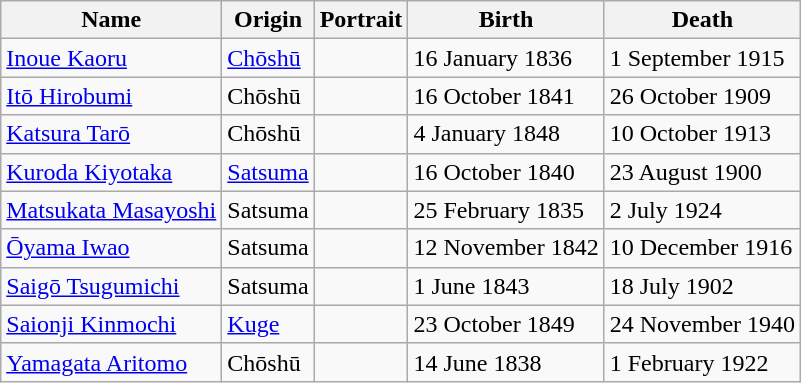<table class=wikitable>
<tr>
<th>Name</th>
<th>Origin</th>
<th>Portrait</th>
<th>Birth</th>
<th>Death</th>
</tr>
<tr>
<td><a href='#'>Inoue Kaoru</a></td>
<td><a href='#'>Chōshū</a></td>
<td></td>
<td>16 January 1836</td>
<td>1 September 1915</td>
</tr>
<tr>
<td><a href='#'>Itō Hirobumi</a></td>
<td>Chōshū</td>
<td></td>
<td>16 October 1841</td>
<td>26 October 1909</td>
</tr>
<tr>
<td><a href='#'>Katsura Tarō</a></td>
<td>Chōshū</td>
<td></td>
<td>4 January 1848</td>
<td>10 October 1913</td>
</tr>
<tr>
<td><a href='#'>Kuroda Kiyotaka</a></td>
<td><a href='#'>Satsuma</a></td>
<td></td>
<td>16 October 1840</td>
<td>23 August 1900</td>
</tr>
<tr>
<td><a href='#'>Matsukata Masayoshi</a></td>
<td>Satsuma</td>
<td></td>
<td>25 February 1835</td>
<td>2 July 1924</td>
</tr>
<tr>
<td><a href='#'>Ōyama Iwao</a></td>
<td>Satsuma</td>
<td></td>
<td>12 November 1842</td>
<td>10 December 1916</td>
</tr>
<tr>
<td><a href='#'>Saigō Tsugumichi</a></td>
<td>Satsuma</td>
<td></td>
<td>1 June 1843</td>
<td>18 July 1902</td>
</tr>
<tr>
<td><a href='#'>Saionji Kinmochi</a></td>
<td><a href='#'>Kuge</a></td>
<td></td>
<td>23 October 1849</td>
<td>24 November 1940</td>
</tr>
<tr>
<td><a href='#'>Yamagata Aritomo</a></td>
<td>Chōshū</td>
<td></td>
<td>14 June 1838</td>
<td>1 February 1922</td>
</tr>
</table>
